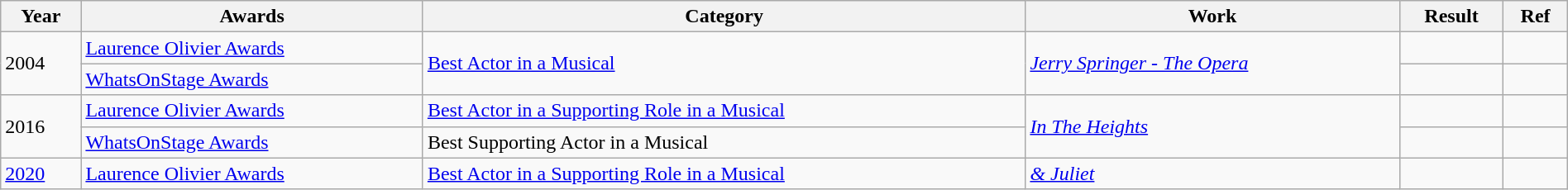<table class="wikitable" style="width: 100%;">
<tr>
<th>Year</th>
<th>Awards</th>
<th>Category</th>
<th>Work</th>
<th>Result</th>
<th>Ref</th>
</tr>
<tr>
<td rowspan="2">2004</td>
<td><a href='#'>Laurence Olivier Awards</a></td>
<td rowspan="2"><a href='#'>Best Actor in a Musical</a></td>
<td rowspan="2"><em><a href='#'>Jerry Springer - The Opera</a></em></td>
<td></td>
<td></td>
</tr>
<tr>
<td><a href='#'>WhatsOnStage Awards</a></td>
<td></td>
<td></td>
</tr>
<tr>
<td rowspan="2">2016</td>
<td><a href='#'>Laurence Olivier Awards</a></td>
<td><a href='#'>Best Actor in a Supporting Role in a Musical</a></td>
<td rowspan="2"><em><a href='#'>In The Heights</a></em></td>
<td></td>
<td></td>
</tr>
<tr>
<td><a href='#'>WhatsOnStage Awards</a></td>
<td>Best Supporting Actor in a Musical</td>
<td></td>
<td></td>
</tr>
<tr>
<td><a href='#'>2020</a></td>
<td><a href='#'>Laurence Olivier Awards</a></td>
<td><a href='#'>Best Actor in a Supporting Role in a Musical</a></td>
<td><em><a href='#'>& Juliet</a></em></td>
<td></td>
<td></td>
</tr>
</table>
